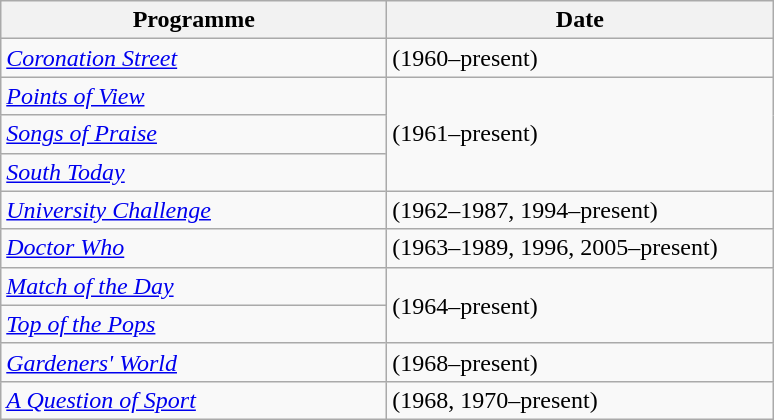<table class="wikitable">
<tr>
<th width=250>Programme</th>
<th width=250>Date</th>
</tr>
<tr>
<td><em><a href='#'>Coronation Street</a></em></td>
<td>(1960–present)</td>
</tr>
<tr>
<td><em><a href='#'>Points of View</a></em></td>
<td rowspan="3">(1961–present)</td>
</tr>
<tr>
<td><em><a href='#'>Songs of Praise</a></em></td>
</tr>
<tr>
<td><em><a href='#'>South Today</a></em></td>
</tr>
<tr>
<td><em><a href='#'>University Challenge</a></em></td>
<td>(1962–1987, 1994–present)</td>
</tr>
<tr>
<td><em><a href='#'>Doctor Who</a></em></td>
<td>(1963–1989, 1996, 2005–present)</td>
</tr>
<tr>
<td><em><a href='#'>Match of the Day</a></em></td>
<td rowspan="2">(1964–present)</td>
</tr>
<tr>
<td><em><a href='#'>Top of the Pops</a></em></td>
</tr>
<tr>
<td><em><a href='#'>Gardeners' World</a></em></td>
<td>(1968–present)</td>
</tr>
<tr>
<td><em><a href='#'>A Question of Sport</a></em></td>
<td>(1968, 1970–present)</td>
</tr>
</table>
